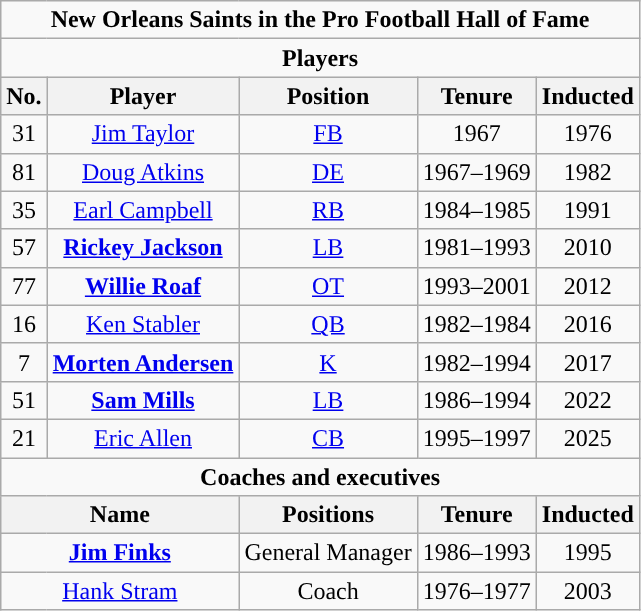<table class="wikitable" style="text-align:center">
<tr>
<td colspan="5"><strong>New Orleans Saints in the Pro Football Hall of Fame</strong></td>
</tr>
<tr>
<td colspan="5"><strong>Players</strong></td>
</tr>
<tr>
<th>No.</th>
<th>Player</th>
<th>Position</th>
<th>Tenure</th>
<th>Inducted</th>
</tr>
<tr>
<td>31</td>
<td><a href='#'>Jim Taylor</a></td>
<td><a href='#'>FB</a></td>
<td>1967</td>
<td>1976</td>
</tr>
<tr>
<td>81</td>
<td><a href='#'>Doug Atkins</a></td>
<td><a href='#'>DE</a></td>
<td>1967–1969</td>
<td>1982</td>
</tr>
<tr>
<td>35</td>
<td><a href='#'>Earl Campbell</a></td>
<td><a href='#'>RB</a></td>
<td>1984–1985</td>
<td>1991</td>
</tr>
<tr>
<td>57</td>
<td><strong><a href='#'>Rickey Jackson</a></strong></td>
<td><a href='#'>LB</a></td>
<td>1981–1993</td>
<td>2010</td>
</tr>
<tr>
<td>77</td>
<td><strong><a href='#'>Willie Roaf</a></strong></td>
<td><a href='#'>OT</a></td>
<td>1993–2001</td>
<td>2012</td>
</tr>
<tr>
<td>16</td>
<td><a href='#'>Ken Stabler</a></td>
<td><a href='#'>QB</a></td>
<td>1982–1984</td>
<td>2016</td>
</tr>
<tr>
<td>7</td>
<td><strong><a href='#'>Morten Andersen</a></strong></td>
<td><a href='#'>K</a></td>
<td>1982–1994</td>
<td>2017</td>
</tr>
<tr>
<td>51</td>
<td><strong><a href='#'>Sam Mills</a></strong></td>
<td><a href='#'>LB</a></td>
<td>1986–1994</td>
<td>2022</td>
</tr>
<tr>
<td>21</td>
<td><a href='#'>Eric Allen</a></td>
<td><a href='#'>CB</a></td>
<td>1995–1997</td>
<td>2025</td>
</tr>
<tr>
<td colspan="5"><strong>Coaches and executives</strong></td>
</tr>
<tr>
<th colspan="2">Name</th>
<th>Positions</th>
<th>Tenure</th>
<th>Inducted</th>
</tr>
<tr align=center>
<td colspan="2"><strong><a href='#'>Jim Finks</a></strong></td>
<td>General Manager</td>
<td>1986–1993</td>
<td>1995</td>
</tr>
<tr align=center>
<td colspan="2"><a href='#'>Hank Stram</a></td>
<td>Coach</td>
<td>1976–1977</td>
<td>2003</td>
</tr>
</table>
